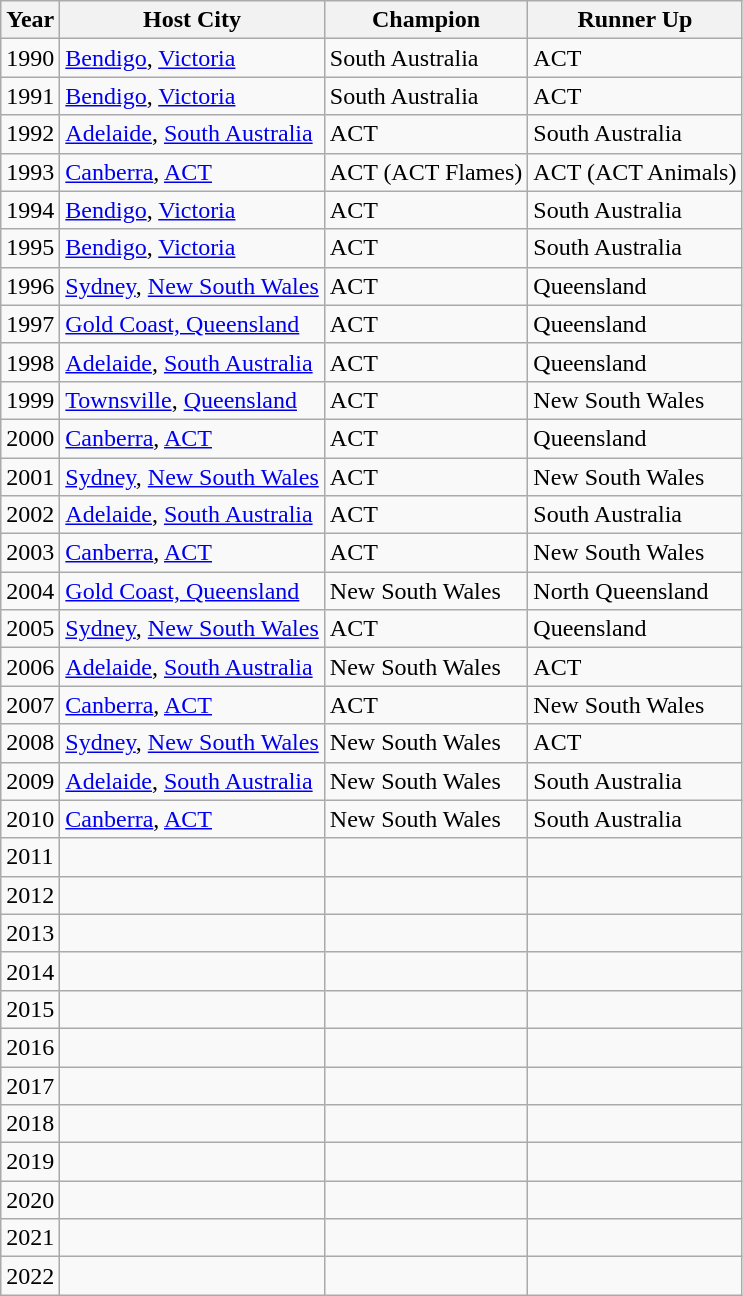<table class="wikitable">
<tr>
<th>Year</th>
<th>Host City</th>
<th>Champion</th>
<th>Runner Up</th>
</tr>
<tr>
<td>1990</td>
<td><a href='#'>Bendigo</a>, <a href='#'>Victoria</a></td>
<td> South Australia</td>
<td> ACT</td>
</tr>
<tr>
<td>1991</td>
<td><a href='#'>Bendigo</a>, <a href='#'>Victoria</a></td>
<td> South Australia</td>
<td> ACT</td>
</tr>
<tr>
<td>1992</td>
<td><a href='#'>Adelaide</a>, <a href='#'>South Australia</a></td>
<td> ACT</td>
<td> South Australia</td>
</tr>
<tr>
<td>1993</td>
<td><a href='#'>Canberra</a>, <a href='#'>ACT</a></td>
<td> ACT (ACT Flames)</td>
<td> ACT (ACT Animals)</td>
</tr>
<tr>
<td>1994</td>
<td><a href='#'>Bendigo</a>, <a href='#'>Victoria</a></td>
<td> ACT</td>
<td> South Australia</td>
</tr>
<tr>
<td>1995</td>
<td><a href='#'>Bendigo</a>, <a href='#'>Victoria</a></td>
<td> ACT</td>
<td> South Australia</td>
</tr>
<tr>
<td>1996</td>
<td><a href='#'>Sydney</a>, <a href='#'>New South Wales</a></td>
<td> ACT</td>
<td> Queensland</td>
</tr>
<tr>
<td>1997</td>
<td><a href='#'>Gold Coast, Queensland</a></td>
<td> ACT</td>
<td> Queensland</td>
</tr>
<tr>
<td>1998</td>
<td><a href='#'>Adelaide</a>, <a href='#'>South Australia</a></td>
<td> ACT</td>
<td> Queensland</td>
</tr>
<tr>
<td>1999</td>
<td><a href='#'>Townsville</a>, <a href='#'>Queensland</a></td>
<td> ACT</td>
<td> New South Wales</td>
</tr>
<tr>
<td>2000</td>
<td><a href='#'>Canberra</a>, <a href='#'>ACT</a></td>
<td> ACT</td>
<td> Queensland</td>
</tr>
<tr>
<td>2001</td>
<td><a href='#'>Sydney</a>, <a href='#'>New South Wales</a></td>
<td> ACT</td>
<td> New South Wales</td>
</tr>
<tr>
<td>2002</td>
<td><a href='#'>Adelaide</a>, <a href='#'>South Australia</a></td>
<td> ACT</td>
<td> South Australia</td>
</tr>
<tr>
<td>2003</td>
<td><a href='#'>Canberra</a>, <a href='#'>ACT</a></td>
<td> ACT</td>
<td> New South Wales</td>
</tr>
<tr>
<td>2004</td>
<td><a href='#'>Gold Coast, Queensland</a></td>
<td> New South Wales</td>
<td> North Queensland</td>
</tr>
<tr>
<td>2005</td>
<td><a href='#'>Sydney</a>, <a href='#'>New South Wales</a></td>
<td> ACT</td>
<td> Queensland</td>
</tr>
<tr>
<td>2006</td>
<td><a href='#'>Adelaide</a>, <a href='#'>South Australia</a></td>
<td> New South Wales</td>
<td> ACT</td>
</tr>
<tr>
<td>2007</td>
<td><a href='#'>Canberra</a>, <a href='#'>ACT</a></td>
<td> ACT</td>
<td> New South Wales</td>
</tr>
<tr>
<td>2008</td>
<td><a href='#'>Sydney</a>, <a href='#'>New South Wales</a></td>
<td> New South Wales</td>
<td> ACT</td>
</tr>
<tr>
<td>2009</td>
<td><a href='#'>Adelaide</a>, <a href='#'>South Australia</a></td>
<td> New South Wales</td>
<td> South Australia</td>
</tr>
<tr>
<td>2010</td>
<td><a href='#'>Canberra</a>, <a href='#'>ACT</a></td>
<td> New South Wales</td>
<td> South Australia</td>
</tr>
<tr>
<td>2011</td>
<td></td>
<td></td>
<td></td>
</tr>
<tr>
<td>2012</td>
<td></td>
<td></td>
<td></td>
</tr>
<tr>
<td>2013</td>
<td></td>
<td></td>
<td></td>
</tr>
<tr>
<td>2014</td>
<td></td>
<td></td>
<td></td>
</tr>
<tr>
<td>2015</td>
<td></td>
<td></td>
<td></td>
</tr>
<tr>
<td>2016</td>
<td></td>
<td></td>
<td></td>
</tr>
<tr>
<td>2017</td>
<td></td>
<td></td>
<td></td>
</tr>
<tr>
<td>2018</td>
<td></td>
<td></td>
<td></td>
</tr>
<tr>
<td>2019</td>
<td></td>
<td></td>
<td></td>
</tr>
<tr>
<td>2020</td>
<td></td>
<td></td>
<td></td>
</tr>
<tr>
<td>2021</td>
<td></td>
<td></td>
<td></td>
</tr>
<tr>
<td>2022</td>
<td></td>
<td></td>
<td></td>
</tr>
</table>
